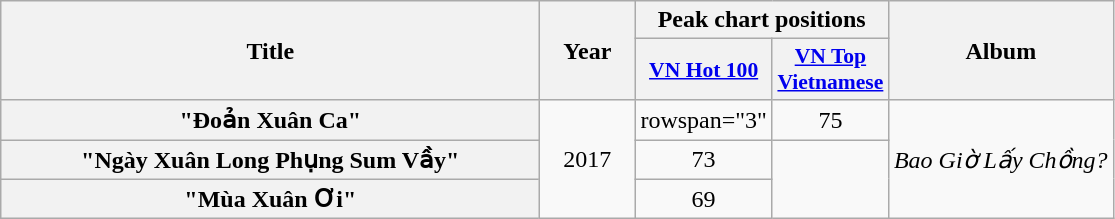<table class="wikitable plainrowheaders" border="1" style="text-align:center;">
<tr>
<th scope="col" style="width:22em;" rowspan="2">Title</th>
<th scope="col" style="width:3.5em;" rowspan="2">Year</th>
<th colspan="2">Peak chart positions</th>
<th rowspan="2">Album</th>
</tr>
<tr>
<th style="width:4em;font-size:90%;"><a href='#'>VN Hot 100</a></th>
<th style="width:4em;font-size:90%;"><a href='#'>VN Top Vietnamese</a><br></th>
</tr>
<tr>
<th scope="row">"Đoản Xuân Ca"</th>
<td rowspan="3">2017</td>
<td>rowspan="3" </td>
<td>75</td>
<td rowspan="3"><em>Bao Giờ Lấy Chồng?</em></td>
</tr>
<tr>
<th scope="row">"Ngày Xuân Long Phụng Sum Vầy"</th>
<td>73</td>
</tr>
<tr>
<th scope="row">"Mùa Xuân Ơi"</th>
<td>69</td>
</tr>
</table>
